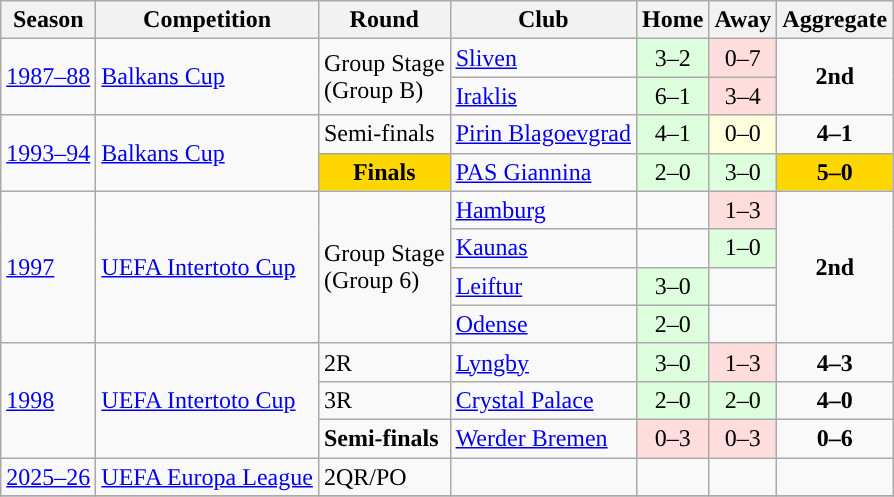<table class="wikitable">
<tr>
<th>Season</th>
<th>Competition</th>
<th>Round</th>
<th>Club</th>
<th>Home</th>
<th>Away</th>
<th>Aggregate</th>
</tr>
<tr>
<td rowspan="2"><a href='#'>1987–88</a></td>
<td rowspan="2"><a href='#'>Balkans Cup</a></td>
<td rowspan="2">Group Stage<br>(Group B)</td>
<td> <a href='#'>Sliven</a></td>
<td style="text-align:center; background:#dfd;">3–2</td>
<td style="text-align:center; background:#fdd;">0–7</td>
<td style="text-align:center;" rowspan=2><strong>2nd</strong></td>
</tr>
<tr>
<td> <a href='#'>Iraklis</a></td>
<td style="text-align:center; background:#dfd;">6–1</td>
<td style="text-align:center; background:#fdd;">3–4</td>
</tr>
<tr>
<td rowspan="2"><a href='#'>1993–94</a></td>
<td rowspan="2"><a href='#'>Balkans Cup</a></td>
<td>Semi-finals</td>
<td> <a href='#'>Pirin Blagoevgrad</a></td>
<td style="text-align:center; background:#dfd;">4–1</td>
<td style="text-align:center; background:#ffd;">0–0</td>
<td style="text-align:center;"><strong>4–1</strong></td>
</tr>
<tr>
<td style="text-align:center; background:gold;"><strong>Finals</strong></td>
<td> <a href='#'>PAS Giannina</a></td>
<td style="text-align:center; background:#dfd;">2–0</td>
<td style="text-align:center; background:#dfd;">3–0</td>
<td style="text-align:center; background:gold;"><strong>5–0</strong></td>
</tr>
<tr>
<td rowspan="4"><a href='#'>1997</a></td>
<td rowspan="4"><a href='#'>UEFA Intertoto Cup</a></td>
<td rowspan="4">Group Stage<br>(Group 6)</td>
<td> <a href='#'>Hamburg</a></td>
<td></td>
<td style="text-align:center; background:#fdd;">1–3</td>
<td style="text-align:center;" rowspan=4><strong>2nd</strong></td>
</tr>
<tr>
<td> <a href='#'>Kaunas</a></td>
<td></td>
<td style="text-align:center; background:#dfd;">1–0</td>
</tr>
<tr>
<td> <a href='#'>Leiftur</a></td>
<td style="text-align:center; background:#dfd;">3–0</td>
<td></td>
</tr>
<tr>
<td> <a href='#'>Odense</a></td>
<td style="text-align:center; background:#dfd;">2–0</td>
<td></td>
</tr>
<tr>
<td rowspan="3"><a href='#'>1998</a></td>
<td rowspan="3"><a href='#'>UEFA Intertoto Cup</a></td>
<td>2R</td>
<td> <a href='#'>Lyngby</a></td>
<td style="text-align:center; background:#dfd;">3–0</td>
<td style="text-align:center; background:#fdd;">1–3</td>
<td style="text-align:center;"><strong>4–3</strong></td>
</tr>
<tr>
<td>3R</td>
<td> <a href='#'>Crystal Palace</a></td>
<td style="text-align:center; background:#dfd;">2–0</td>
<td style="text-align:center; background:#dfd;">2–0</td>
<td style="text-align:center;"><strong>4–0</strong></td>
</tr>
<tr>
<td><strong>Semi-finals</strong></td>
<td> <a href='#'>Werder Bremen</a></td>
<td style="text-align:center; background:#fdd;">0–3</td>
<td style="text-align:center; background:#fdd;">0–3</td>
<td style="text-align:center;"><strong>0–6</strong></td>
</tr>
<tr>
<td rowspan="1"><a href='#'>2025–26</a></td>
<td rowspan="1"><a href='#'>UEFA Europa League</a></td>
<td>2QR/PO</td>
<td></td>
<td></td>
<td></td>
<td></td>
</tr>
<tr>
</tr>
</table>
